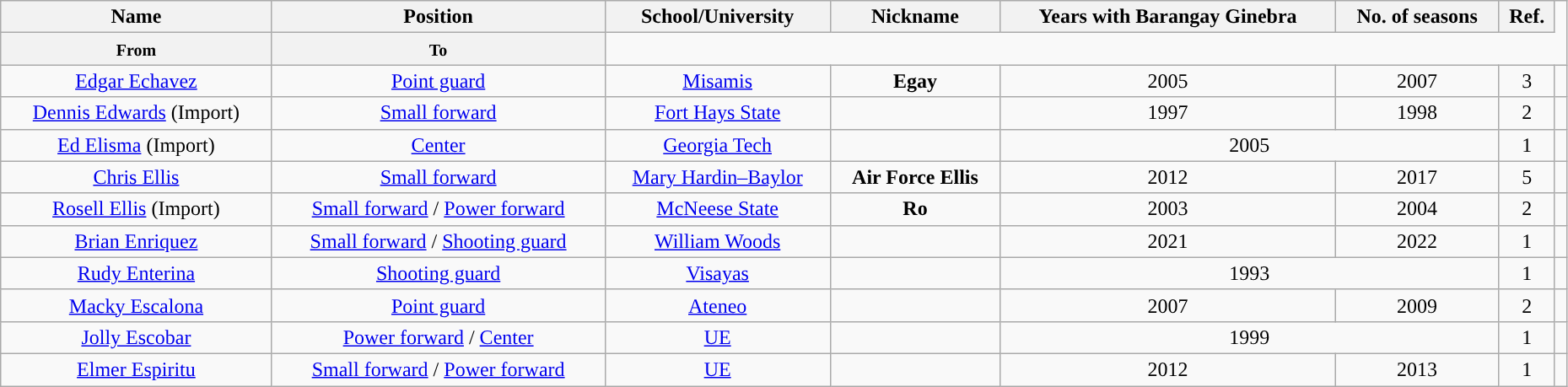<table class="wikitable sortable" style="text-align:center" width="98%">
<tr>
<th>Name</th>
<th>Position</th>
<th>School/University</th>
<th>Nickname</th>
<th>Years with Barangay Ginebra</th>
<th>No. of seasons</th>
<th>Ref.</th>
</tr>
<tr>
<th><small>From</small></th>
<th><small>To</small></th>
</tr>
<tr>
<td><a href='#'>Edgar Echavez</a></td>
<td><a href='#'>Point guard</a></td>
<td><a href='#'>Misamis</a></td>
<td><strong>Egay</strong></td>
<td>2005</td>
<td>2007</td>
<td>3</td>
<td></td>
</tr>
<tr>
<td><a href='#'>Dennis Edwards</a> (Import)</td>
<td><a href='#'>Small forward</a></td>
<td><a href='#'>Fort Hays State</a></td>
<td></td>
<td>1997</td>
<td>1998</td>
<td>2</td>
<td></td>
</tr>
<tr>
<td><a href='#'>Ed Elisma</a> (Import)</td>
<td><a href='#'>Center</a></td>
<td><a href='#'>Georgia Tech</a></td>
<td></td>
<td colspan="2">2005</td>
<td>1</td>
<td></td>
</tr>
<tr>
<td><a href='#'>Chris Ellis</a></td>
<td><a href='#'>Small forward</a></td>
<td><a href='#'>Mary Hardin–Baylor</a></td>
<td><strong>Air Force Ellis</strong></td>
<td>2012</td>
<td>2017</td>
<td>5</td>
<td></td>
</tr>
<tr>
<td><a href='#'>Rosell Ellis</a> (Import)</td>
<td><a href='#'>Small forward</a> / <a href='#'>Power forward</a></td>
<td><a href='#'>McNeese State</a></td>
<td><strong>Ro</strong></td>
<td>2003</td>
<td>2004</td>
<td>2</td>
<td></td>
</tr>
<tr>
<td><a href='#'>Brian Enriquez</a></td>
<td><a href='#'>Small forward</a> / <a href='#'>Shooting guard</a></td>
<td><a href='#'>William Woods</a></td>
<td></td>
<td>2021</td>
<td>2022</td>
<td>1</td>
<td></td>
</tr>
<tr>
<td><a href='#'>Rudy Enterina</a></td>
<td><a href='#'>Shooting guard</a></td>
<td><a href='#'>Visayas</a></td>
<td></td>
<td colspan="2">1993</td>
<td>1</td>
<td></td>
</tr>
<tr>
<td><a href='#'>Macky Escalona</a></td>
<td><a href='#'>Point guard</a></td>
<td><a href='#'>Ateneo</a></td>
<td></td>
<td>2007</td>
<td>2009</td>
<td>2</td>
<td></td>
</tr>
<tr>
<td><a href='#'>Jolly Escobar</a></td>
<td><a href='#'>Power forward</a> / <a href='#'>Center</a></td>
<td><a href='#'>UE</a></td>
<td></td>
<td colspan="2">1999</td>
<td>1</td>
<td></td>
</tr>
<tr>
<td><a href='#'>Elmer Espiritu</a></td>
<td><a href='#'>Small forward</a> / <a href='#'>Power forward</a></td>
<td><a href='#'>UE</a></td>
<td></td>
<td>2012</td>
<td>2013</td>
<td>1</td>
<td></td>
</tr>
</table>
